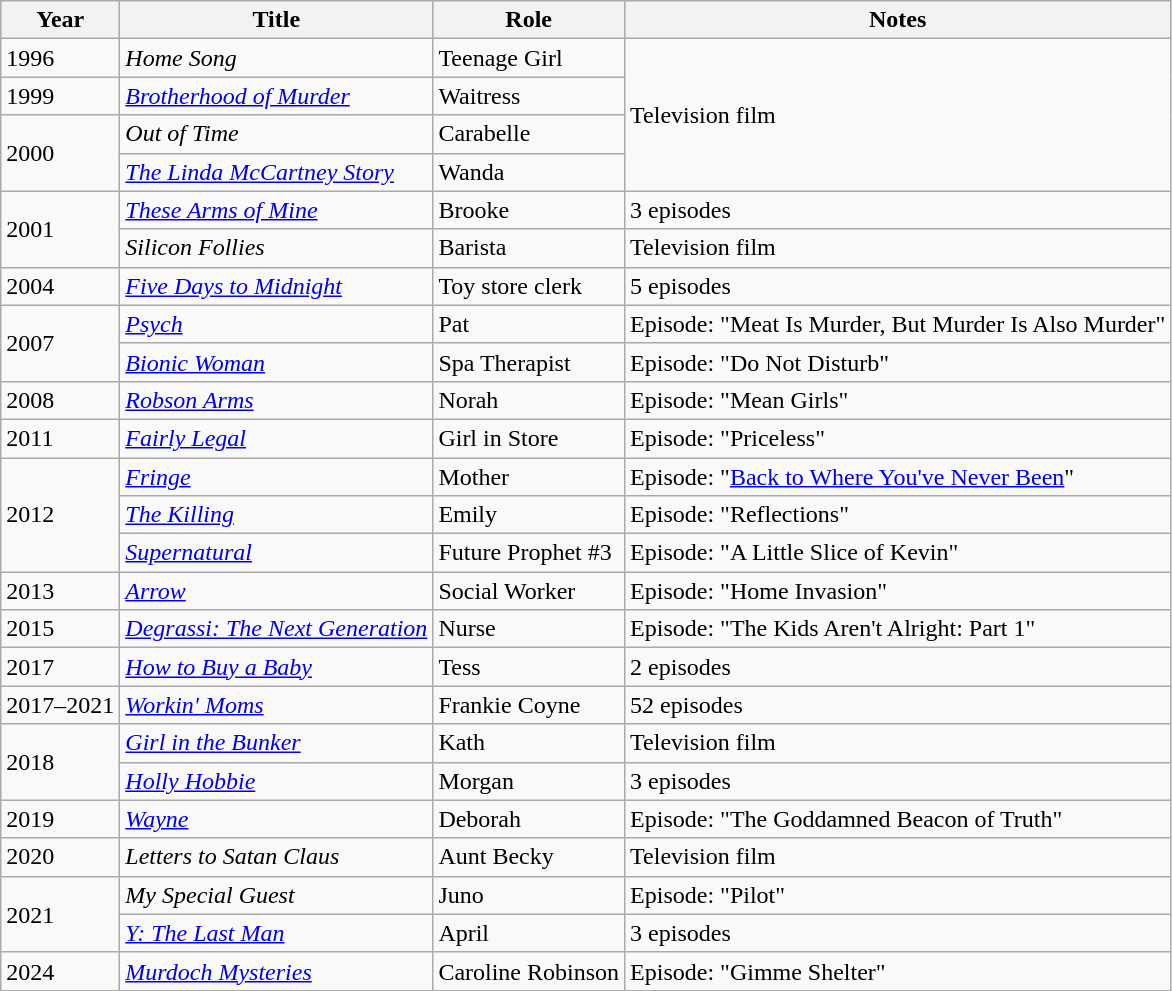<table class="wikitable sortable">
<tr>
<th>Year</th>
<th>Title</th>
<th>Role</th>
<th class="unsortable">Notes</th>
</tr>
<tr>
<td>1996</td>
<td><em>Home Song</em></td>
<td>Teenage Girl</td>
<td rowspan="4">Television film</td>
</tr>
<tr>
<td>1999</td>
<td><em><a href='#'>Brotherhood of Murder</a></em></td>
<td>Waitress</td>
</tr>
<tr>
<td rowspan="2">2000</td>
<td><em>Out of Time</em></td>
<td>Carabelle</td>
</tr>
<tr>
<td data-sort-value="Linda McCartney Story, The"><em><a href='#'>The Linda McCartney Story</a></em></td>
<td>Wanda</td>
</tr>
<tr>
<td rowspan="2">2001</td>
<td><a href='#'><em>These Arms of Mine</em></a></td>
<td>Brooke</td>
<td>3 episodes</td>
</tr>
<tr>
<td><em>Silicon Follies</em></td>
<td>Barista</td>
<td>Television film</td>
</tr>
<tr>
<td>2004</td>
<td><em><a href='#'>Five Days to Midnight</a></em></td>
<td>Toy store clerk</td>
<td>5 episodes</td>
</tr>
<tr>
<td rowspan="2">2007</td>
<td><em><a href='#'>Psych</a></em></td>
<td>Pat</td>
<td>Episode: "Meat Is Murder, But Murder Is Also Murder"</td>
</tr>
<tr>
<td><a href='#'><em>Bionic Woman</em></a></td>
<td>Spa Therapist</td>
<td>Episode: "Do Not Disturb"</td>
</tr>
<tr>
<td>2008</td>
<td><em><a href='#'>Robson Arms</a></em></td>
<td>Norah</td>
<td>Episode: "Mean Girls"</td>
</tr>
<tr>
<td>2011</td>
<td><em><a href='#'>Fairly Legal</a></em></td>
<td>Girl in Store</td>
<td>Episode: "Priceless"</td>
</tr>
<tr>
<td rowspan="3">2012</td>
<td><a href='#'><em>Fringe</em></a></td>
<td>Mother</td>
<td>Episode: "<a href='#'>Back to Where You've Never Been</a>"</td>
</tr>
<tr>
<td data-sort-value="Killing, The"><a href='#'><em>The Killing</em></a></td>
<td>Emily</td>
<td>Episode: "Reflections"</td>
</tr>
<tr>
<td><a href='#'><em>Supernatural</em></a></td>
<td>Future Prophet #3</td>
<td>Episode: "A Little Slice of Kevin"</td>
</tr>
<tr>
<td>2013</td>
<td><a href='#'><em>Arrow</em></a></td>
<td>Social Worker</td>
<td>Episode: "Home Invasion"</td>
</tr>
<tr>
<td>2015</td>
<td><em><a href='#'>Degrassi: The Next Generation</a></em></td>
<td>Nurse</td>
<td>Episode: "The Kids Aren't Alright: Part 1"</td>
</tr>
<tr>
<td>2017</td>
<td><em><a href='#'>How to Buy a Baby</a></em></td>
<td>Tess</td>
<td>2 episodes</td>
</tr>
<tr>
<td>2017–2021</td>
<td><em><a href='#'>Workin' Moms</a></em></td>
<td>Frankie Coyne</td>
<td>52 episodes</td>
</tr>
<tr>
<td rowspan="2">2018</td>
<td><em><a href='#'>Girl in the Bunker</a></em></td>
<td>Kath</td>
<td>Television film</td>
</tr>
<tr>
<td><a href='#'><em>Holly Hobbie</em></a></td>
<td>Morgan</td>
<td>3 episodes</td>
</tr>
<tr>
<td>2019</td>
<td><a href='#'><em>Wayne</em></a></td>
<td>Deborah</td>
<td>Episode: "The Goddamned Beacon of Truth"</td>
</tr>
<tr>
<td>2020</td>
<td><em>Letters to Satan Claus</em></td>
<td>Aunt Becky</td>
<td>Television film</td>
</tr>
<tr>
<td rowspan="2">2021</td>
<td><em>My Special Guest</em></td>
<td>Juno</td>
<td>Episode: "Pilot"</td>
</tr>
<tr>
<td><a href='#'><em>Y: The Last Man</em></a></td>
<td>April</td>
<td>3 episodes</td>
</tr>
<tr>
<td>2024</td>
<td><em><a href='#'>Murdoch Mysteries</a></em></td>
<td>Caroline Robinson</td>
<td>Episode: "Gimme Shelter"</td>
</tr>
</table>
